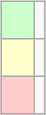<table class="wikitable" style="float:right; font-size:95%">
<tr>
<td style="background:#ccffcc;">    </td>
<td></td>
</tr>
<tr>
<td style="background:#ffffcc;">    </td>
<td></td>
</tr>
<tr>
<td style="background:#ffcccc;">    </td>
<td></td>
</tr>
</table>
